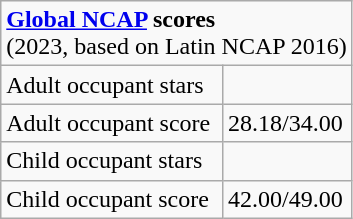<table class="wikitable">
<tr>
<td colspan="2"><strong><a href='#'>Global NCAP</a> scores</strong> <br> (2023, based on Latin NCAP 2016)</td>
</tr>
<tr>
<td>Adult occupant stars</td>
<td></td>
</tr>
<tr>
<td>Adult occupant score</td>
<td>28.18/34.00</td>
</tr>
<tr>
<td>Child occupant stars</td>
<td></td>
</tr>
<tr>
<td>Child occupant score</td>
<td>42.00/49.00</td>
</tr>
</table>
